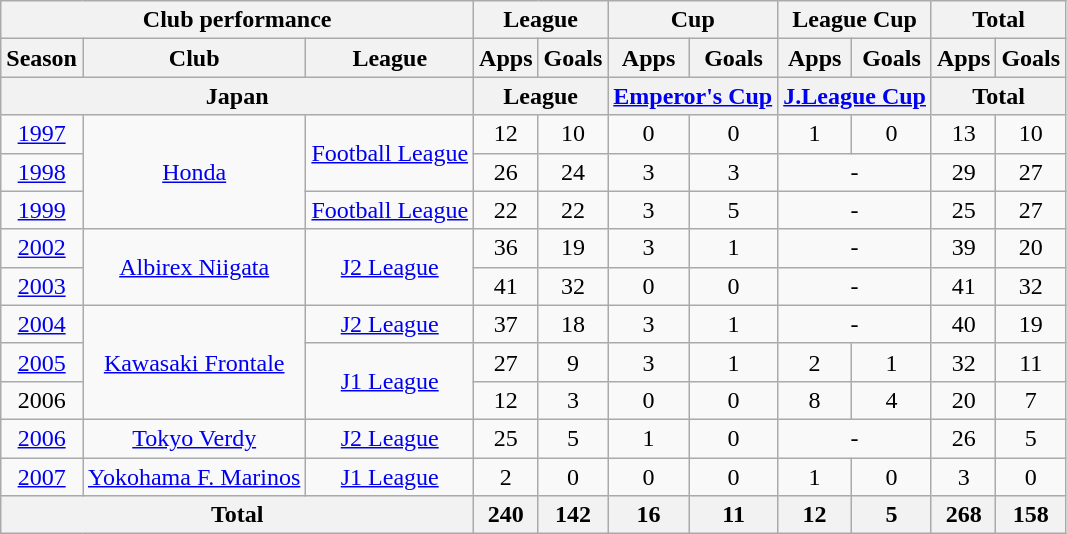<table class="wikitable" style="text-align:center;">
<tr>
<th colspan=3>Club performance</th>
<th colspan=2>League</th>
<th colspan=2>Cup</th>
<th colspan=2>League Cup</th>
<th colspan=2>Total</th>
</tr>
<tr>
<th>Season</th>
<th>Club</th>
<th>League</th>
<th>Apps</th>
<th>Goals</th>
<th>Apps</th>
<th>Goals</th>
<th>Apps</th>
<th>Goals</th>
<th>Apps</th>
<th>Goals</th>
</tr>
<tr>
<th colspan=3>Japan</th>
<th colspan=2>League</th>
<th colspan=2><a href='#'>Emperor's Cup</a></th>
<th colspan=2><a href='#'>J.League Cup</a></th>
<th colspan=2>Total</th>
</tr>
<tr>
<td><a href='#'>1997</a></td>
<td rowspan="3"><a href='#'>Honda</a></td>
<td rowspan="2"><a href='#'>Football League</a></td>
<td>12</td>
<td>10</td>
<td>0</td>
<td>0</td>
<td>1</td>
<td>0</td>
<td>13</td>
<td>10</td>
</tr>
<tr>
<td><a href='#'>1998</a></td>
<td>26</td>
<td>24</td>
<td>3</td>
<td>3</td>
<td colspan="2">-</td>
<td>29</td>
<td>27</td>
</tr>
<tr>
<td><a href='#'>1999</a></td>
<td><a href='#'>Football League</a></td>
<td>22</td>
<td>22</td>
<td>3</td>
<td>5</td>
<td colspan="2">-</td>
<td>25</td>
<td>27</td>
</tr>
<tr>
<td><a href='#'>2002</a></td>
<td rowspan="2"><a href='#'>Albirex Niigata</a></td>
<td rowspan="2"><a href='#'>J2 League</a></td>
<td>36</td>
<td>19</td>
<td>3</td>
<td>1</td>
<td colspan="2">-</td>
<td>39</td>
<td>20</td>
</tr>
<tr>
<td><a href='#'>2003</a></td>
<td>41</td>
<td>32</td>
<td>0</td>
<td>0</td>
<td colspan="2">-</td>
<td>41</td>
<td>32</td>
</tr>
<tr>
<td><a href='#'>2004</a></td>
<td rowspan="3"><a href='#'>Kawasaki Frontale</a></td>
<td><a href='#'>J2 League</a></td>
<td>37</td>
<td>18</td>
<td>3</td>
<td>1</td>
<td colspan="2">-</td>
<td>40</td>
<td>19</td>
</tr>
<tr>
<td><a href='#'>2005</a></td>
<td rowspan="2"><a href='#'>J1 League</a></td>
<td>27</td>
<td>9</td>
<td>3</td>
<td>1</td>
<td>2</td>
<td>1</td>
<td>32</td>
<td>11</td>
</tr>
<tr>
<td>2006</td>
<td>12</td>
<td>3</td>
<td>0</td>
<td>0</td>
<td>8</td>
<td>4</td>
<td>20</td>
<td>7</td>
</tr>
<tr>
<td><a href='#'>2006</a></td>
<td><a href='#'>Tokyo Verdy</a></td>
<td><a href='#'>J2 League</a></td>
<td>25</td>
<td>5</td>
<td>1</td>
<td>0</td>
<td colspan="2">-</td>
<td>26</td>
<td>5</td>
</tr>
<tr>
<td><a href='#'>2007</a></td>
<td><a href='#'>Yokohama F. Marinos</a></td>
<td><a href='#'>J1 League</a></td>
<td>2</td>
<td>0</td>
<td>0</td>
<td>0</td>
<td>1</td>
<td>0</td>
<td>3</td>
<td>0</td>
</tr>
<tr>
<th colspan=3>Total</th>
<th>240</th>
<th>142</th>
<th>16</th>
<th>11</th>
<th>12</th>
<th>5</th>
<th>268</th>
<th>158</th>
</tr>
</table>
